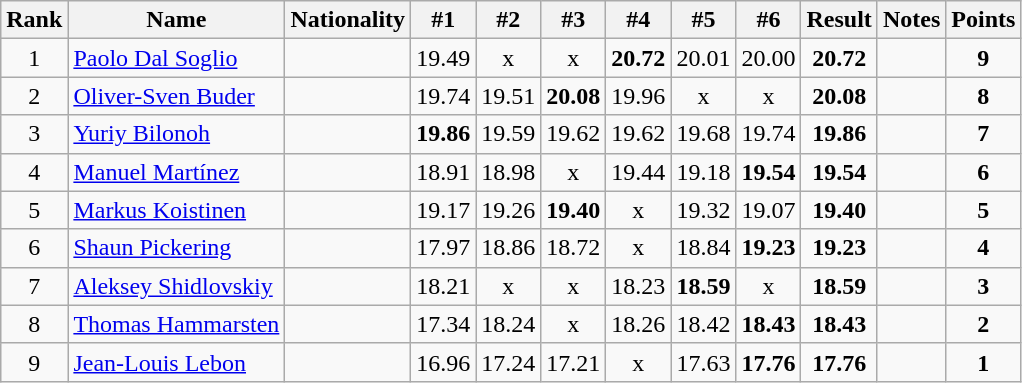<table class="wikitable sortable" style="text-align:center">
<tr>
<th>Rank</th>
<th>Name</th>
<th>Nationality</th>
<th>#1</th>
<th>#2</th>
<th>#3</th>
<th>#4</th>
<th>#5</th>
<th>#6</th>
<th>Result</th>
<th>Notes</th>
<th>Points</th>
</tr>
<tr>
<td>1</td>
<td align=left><a href='#'>Paolo Dal Soglio</a></td>
<td align=left></td>
<td>19.49</td>
<td>x</td>
<td>x</td>
<td><strong>20.72</strong></td>
<td>20.01</td>
<td>20.00</td>
<td><strong>20.72</strong></td>
<td></td>
<td><strong>9</strong></td>
</tr>
<tr>
<td>2</td>
<td align=left><a href='#'>Oliver-Sven Buder</a></td>
<td align=left></td>
<td>19.74</td>
<td>19.51</td>
<td><strong>20.08</strong></td>
<td>19.96</td>
<td>x</td>
<td>x</td>
<td><strong>20.08</strong></td>
<td></td>
<td><strong>8</strong></td>
</tr>
<tr>
<td>3</td>
<td align=left><a href='#'>Yuriy Bilonoh</a></td>
<td align=left></td>
<td><strong>19.86</strong></td>
<td>19.59</td>
<td>19.62</td>
<td>19.62</td>
<td>19.68</td>
<td>19.74</td>
<td><strong>19.86</strong></td>
<td></td>
<td><strong>7</strong></td>
</tr>
<tr>
<td>4</td>
<td align=left><a href='#'>Manuel Martínez</a></td>
<td align=left></td>
<td>18.91</td>
<td>18.98</td>
<td>x</td>
<td>19.44</td>
<td>19.18</td>
<td><strong>19.54</strong></td>
<td><strong>19.54</strong></td>
<td></td>
<td><strong>6</strong></td>
</tr>
<tr>
<td>5</td>
<td align=left><a href='#'>Markus Koistinen</a></td>
<td align=left></td>
<td>19.17</td>
<td>19.26</td>
<td><strong>19.40</strong></td>
<td>x</td>
<td>19.32</td>
<td>19.07</td>
<td><strong>19.40</strong></td>
<td></td>
<td><strong>5</strong></td>
</tr>
<tr>
<td>6</td>
<td align=left><a href='#'>Shaun Pickering</a></td>
<td align=left></td>
<td>17.97</td>
<td>18.86</td>
<td>18.72</td>
<td>x</td>
<td>18.84</td>
<td><strong>19.23</strong></td>
<td><strong>19.23</strong></td>
<td></td>
<td><strong>4</strong></td>
</tr>
<tr>
<td>7</td>
<td align=left><a href='#'>Aleksey Shidlovskiy</a></td>
<td align=left></td>
<td>18.21</td>
<td>x</td>
<td>x</td>
<td>18.23</td>
<td><strong>18.59</strong></td>
<td>x</td>
<td><strong>18.59</strong></td>
<td></td>
<td><strong>3</strong></td>
</tr>
<tr>
<td>8</td>
<td align=left><a href='#'>Thomas Hammarsten</a></td>
<td align=left></td>
<td>17.34</td>
<td>18.24</td>
<td>x</td>
<td>18.26</td>
<td>18.42</td>
<td><strong>18.43</strong></td>
<td><strong>18.43</strong></td>
<td></td>
<td><strong>2</strong></td>
</tr>
<tr>
<td>9</td>
<td align=left><a href='#'>Jean-Louis Lebon</a></td>
<td align=left></td>
<td>16.96</td>
<td>17.24</td>
<td>17.21</td>
<td>x</td>
<td>17.63</td>
<td><strong>17.76</strong></td>
<td><strong>17.76</strong></td>
<td></td>
<td><strong>1</strong></td>
</tr>
</table>
